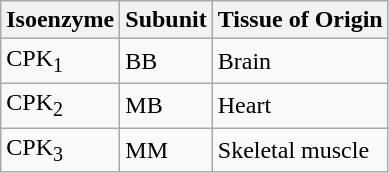<table class="wikitable">
<tr>
<th>Isoenzyme</th>
<th>Subunit</th>
<th>Tissue of Origin</th>
</tr>
<tr>
<td>CPK<sub>1</sub></td>
<td>BB</td>
<td>Brain</td>
</tr>
<tr>
<td>CPK<sub>2</sub></td>
<td>MB</td>
<td>Heart</td>
</tr>
<tr>
<td>CPK<sub>3</sub></td>
<td>MM</td>
<td>Skeletal muscle</td>
</tr>
</table>
